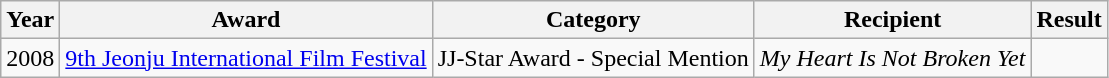<table class="wikitable">
<tr>
<th>Year</th>
<th>Award</th>
<th>Category</th>
<th>Recipient</th>
<th>Result</th>
</tr>
<tr>
<td>2008</td>
<td><a href='#'>9th Jeonju International Film Festival</a></td>
<td>JJ-Star Award - Special Mention</td>
<td><em>My Heart Is Not Broken Yet</em></td>
<td></td>
</tr>
</table>
